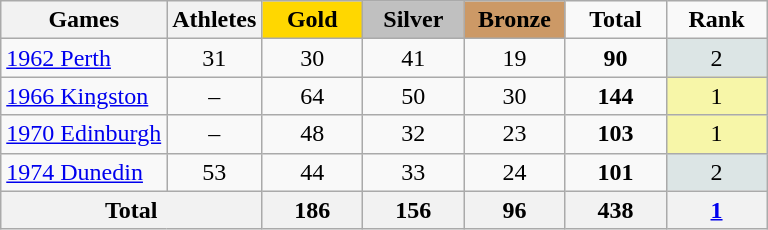<table class="wikitable" style="text-align:center">
<tr>
<th>Games</th>
<th>Athletes</th>
<td width=60 bgcolor=gold><strong>Gold</strong></td>
<td width=60 bgcolor=silver><strong>Silver</strong></td>
<td width=60 bgcolor=cc9966><strong>Bronze</strong></td>
<td width=60><strong>Total</strong></td>
<td width=60><strong>Rank</strong></td>
</tr>
<tr>
<td align=left> <a href='#'>1962 Perth</a></td>
<td>31</td>
<td>30</td>
<td>41</td>
<td>19</td>
<td><strong>90</strong></td>
<td bgcolor=DCE5E5>2</td>
</tr>
<tr>
<td align=left> <a href='#'>1966 Kingston</a></td>
<td>–</td>
<td>64</td>
<td>50</td>
<td>30</td>
<td><strong>144</strong></td>
<td bgcolor=F7F6A8>1</td>
</tr>
<tr>
<td align=left> <a href='#'>1970 Edinburgh</a></td>
<td>–</td>
<td>48</td>
<td>32</td>
<td>23</td>
<td><strong>103</strong></td>
<td bgcolor=F7F6A8>1</td>
</tr>
<tr>
<td align=left> <a href='#'>1974 Dunedin</a></td>
<td>53</td>
<td>44</td>
<td>33</td>
<td>24</td>
<td><strong>101</strong></td>
<td bgcolor=DCE5E5>2</td>
</tr>
<tr>
<th colspan=2>Total</th>
<th>186</th>
<th>156</th>
<th>96</th>
<th>438</th>
<th><a href='#'>1</a></th>
</tr>
</table>
